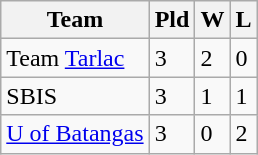<table class="wikitable">
<tr>
<th>Team</th>
<th><abbr>Pld</abbr></th>
<th><abbr>W</abbr></th>
<th><abbr>L</abbr></th>
</tr>
<tr>
<td>Team <a href='#'>Tarlac</a></td>
<td>3</td>
<td>2</td>
<td>0</td>
</tr>
<tr>
<td>SBIS</td>
<td>3</td>
<td>1</td>
<td>1</td>
</tr>
<tr>
<td><a href='#'>U of Batangas</a></td>
<td>3</td>
<td>0</td>
<td>2</td>
</tr>
</table>
